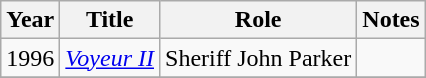<table class="wikitable sortable">
<tr>
<th>Year</th>
<th>Title</th>
<th>Role</th>
<th class="unsortable">Notes</th>
</tr>
<tr>
<td>1996</td>
<td><em><a href='#'>Voyeur II</a></em></td>
<td>Sheriff John Parker</td>
<td></td>
</tr>
<tr>
</tr>
</table>
